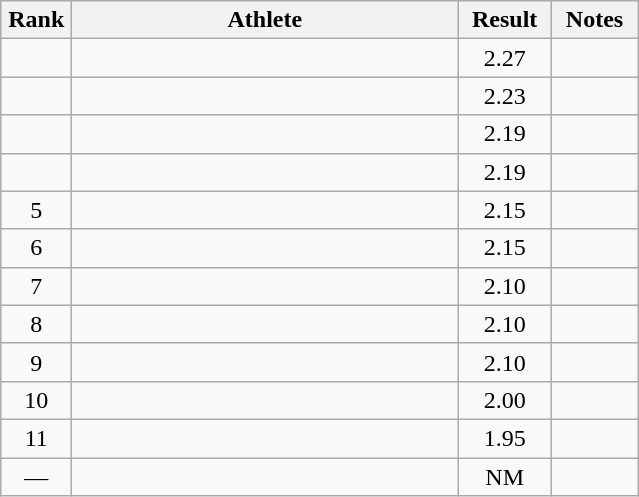<table class="wikitable" style="text-align:center">
<tr>
<th width=40>Rank</th>
<th width=250>Athlete</th>
<th width=55>Result</th>
<th width=50>Notes</th>
</tr>
<tr>
<td></td>
<td align=left></td>
<td>2.27</td>
<td></td>
</tr>
<tr>
<td></td>
<td align=left></td>
<td>2.23</td>
<td></td>
</tr>
<tr>
<td></td>
<td align=left></td>
<td>2.19</td>
<td></td>
</tr>
<tr>
<td></td>
<td align=left></td>
<td>2.19</td>
<td></td>
</tr>
<tr>
<td>5</td>
<td align=left></td>
<td>2.15</td>
<td></td>
</tr>
<tr>
<td>6</td>
<td align=left></td>
<td>2.15</td>
<td></td>
</tr>
<tr>
<td>7</td>
<td align=left></td>
<td>2.10</td>
<td></td>
</tr>
<tr>
<td>8</td>
<td align=left></td>
<td>2.10</td>
<td></td>
</tr>
<tr>
<td>9</td>
<td align=left></td>
<td>2.10</td>
<td></td>
</tr>
<tr>
<td>10</td>
<td align=left></td>
<td>2.00</td>
<td></td>
</tr>
<tr>
<td>11</td>
<td align=left></td>
<td>1.95</td>
<td></td>
</tr>
<tr>
<td>—</td>
<td align=left></td>
<td>NM</td>
<td></td>
</tr>
</table>
